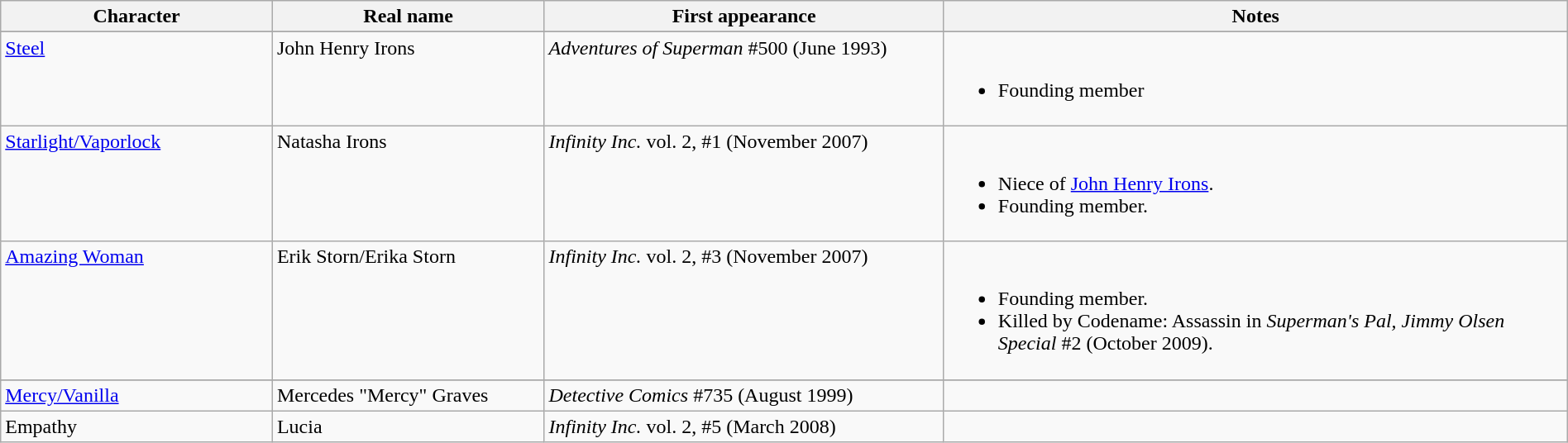<table class="wikitable" width=100%>
<tr>
<th width=17%>Character</th>
<th width=17%>Real name</th>
<th width=25%>First appearance</th>
<th width=39%>Notes</th>
</tr>
<tr>
</tr>
<tr>
<td valign="top"><a href='#'>Steel</a></td>
<td valign="top">John Henry Irons</td>
<td valign="top"><em>Adventures of Superman</em> #500 (June 1993)</td>
<td valign="top"><br><ul><li>Founding member</li></ul></td>
</tr>
<tr>
<td valign="top"><a href='#'>Starlight/Vaporlock</a></td>
<td valign="top">Natasha Irons</td>
<td valign="top"><em>Infinity Inc.</em> vol. 2, #1 (November 2007)</td>
<td valign="top"><br><ul><li>Niece of <a href='#'>John Henry Irons</a>.</li><li>Founding member.</li></ul></td>
</tr>
<tr>
<td valign="top"><a href='#'>Amazing Woman</a></td>
<td valign="top">Erik Storn/Erika Storn</td>
<td valign="top"><em>Infinity Inc.</em> vol. 2, #3 (November 2007)</td>
<td valign="top"><br><ul><li>Founding member.</li><li>Killed by Codename: Assassin in <em>Superman's Pal, Jimmy Olsen Special</em> #2 (October 2009).</li></ul></td>
</tr>
<tr>
</tr>
<tr>
<td valign="top"><a href='#'>Mercy/Vanilla</a></td>
<td valign="top">Mercedes "Mercy" Graves</td>
<td valign="top"><em>Detective Comics</em> #735 (August 1999)</td>
<td valign="top"></td>
</tr>
<tr>
<td valign="top">Empathy</td>
<td valign="top">Lucia</td>
<td valign="top"><em>Infinity Inc.</em> vol. 2, #5 (March 2008)</td>
<td valign="top"></td>
</tr>
</table>
